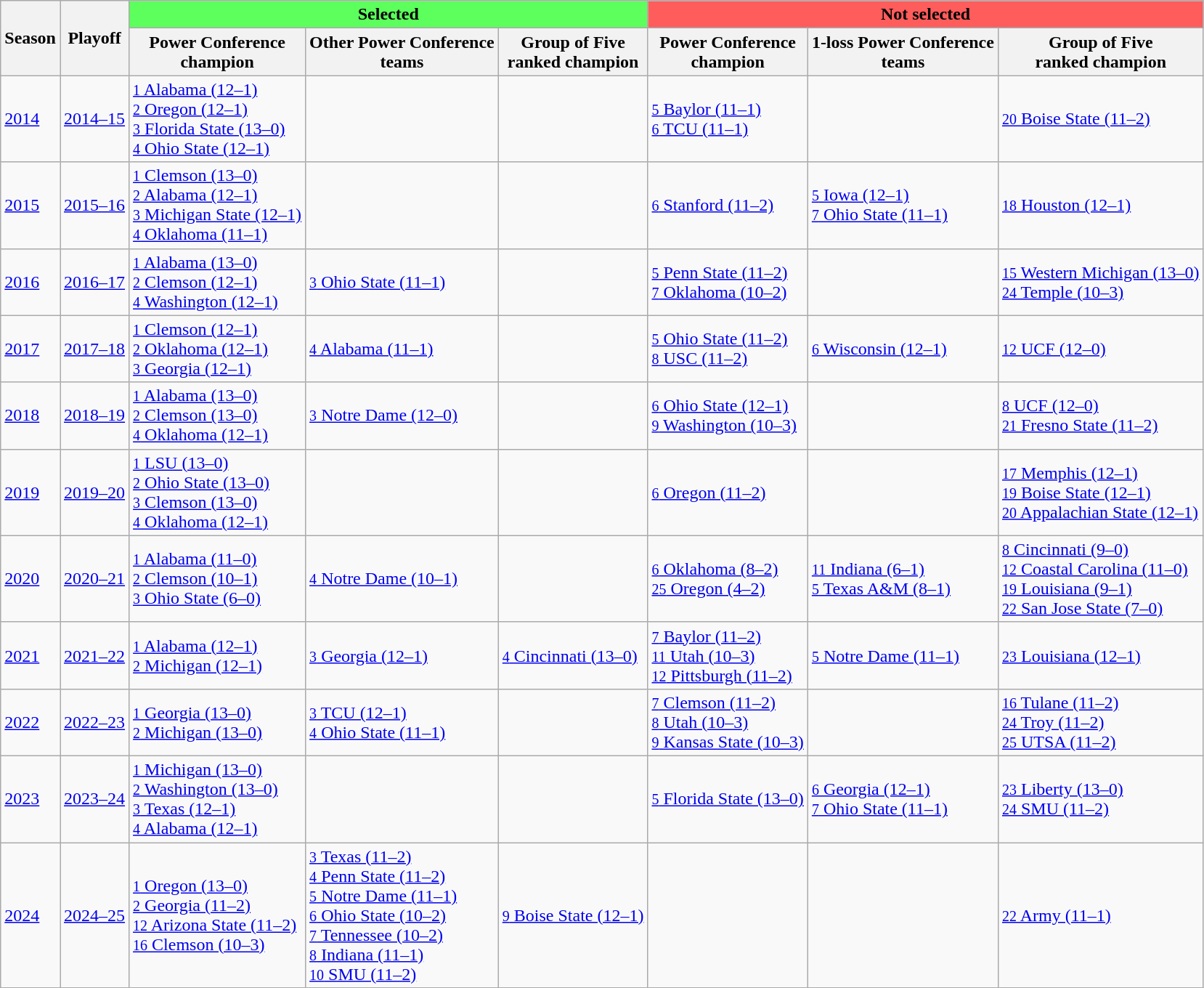<table class="wikitable">
<tr>
<th rowspan=2>Season</th>
<th rowspan=2>Playoff</th>
<th style='background: #5CFF5C;' colspan=3>Selected</th>
<th style='background: #FF5C5C; ' colspan=3>Not selected</th>
</tr>
<tr>
<th>Power Conference<br> champion</th>
<th>Other Power Conference<br>teams</th>
<th>Group of Five<br> ranked champion</th>
<th>Power Conference<br> champion</th>
<th>1-loss Power Conference<br>teams</th>
<th>Group of Five<br> ranked champion</th>
</tr>
<tr>
<td><a href='#'>2014</a></td>
<td><a href='#'>2014–15</a></td>
<td><a href='#'><small>1</small> Alabama (12–1)</a> <br> <a href='#'><small>2</small> Oregon (12–1)</a> <br> <a href='#'><small>3</small> Florida State (13–0)</a> <br> <a href='#'><small>4</small> Ohio State (12–1)</a></td>
<td></td>
<td></td>
<td><a href='#'><small>5</small> Baylor (11–1)</a> <br> <a href='#'><small>6</small> TCU (11–1)</a></td>
<td></td>
<td><a href='#'><small>20</small> Boise State (11–2)</a></td>
</tr>
<tr>
<td><a href='#'>2015</a></td>
<td><a href='#'>2015–16</a></td>
<td><a href='#'><small>1</small> Clemson (13–0)</a> <br> <a href='#'><small>2</small> Alabama (12–1)</a> <br> <a href='#'><small>3</small> Michigan State (12–1)</a> <br> <a href='#'><small>4</small> Oklahoma (11–1)</a></td>
<td></td>
<td></td>
<td><a href='#'><small>6</small> Stanford (11–2)</a></td>
<td><a href='#'><small>5</small> Iowa (12–1)</a> <br> <a href='#'><small>7</small> Ohio State (11–1)</a></td>
<td><a href='#'><small>18</small> Houston (12–1)</a></td>
</tr>
<tr>
<td><a href='#'>2016</a></td>
<td><a href='#'>2016–17</a></td>
<td><a href='#'><small>1</small> Alabama (13–0)</a> <br> <a href='#'><small>2</small> Clemson (12–1)</a> <br> <a href='#'><small>4</small> Washington (12–1)</a></td>
<td><a href='#'><small>3</small> Ohio State (11–1)</a></td>
<td></td>
<td><a href='#'><small>5</small> Penn State (11–2)</a> <br> <a href='#'><small>7</small> Oklahoma (10–2)</a></td>
<td></td>
<td><a href='#'><small>15</small> Western Michigan (13–0)</a> <br> <a href='#'><small>24</small> Temple (10–3)</a></td>
</tr>
<tr>
<td><a href='#'>2017</a></td>
<td><a href='#'>2017–18</a></td>
<td><a href='#'><small>1</small> Clemson (12–1)</a> <br> <a href='#'><small>2</small> Oklahoma (12–1)</a> <br> <a href='#'><small>3</small> Georgia (12–1)</a></td>
<td><a href='#'><small>4</small> Alabama (11–1)</a></td>
<td></td>
<td><a href='#'><small>5</small> Ohio State (11–2)</a> <br> <a href='#'><small>8</small> USC (11–2)</a></td>
<td><a href='#'><small>6</small> Wisconsin (12–1)</a></td>
<td><a href='#'><small>12</small> UCF (12–0)</a></td>
</tr>
<tr>
<td><a href='#'>2018</a></td>
<td><a href='#'>2018–19</a></td>
<td><a href='#'><small>1</small> Alabama (13–0)</a> <br> <a href='#'><small>2</small> Clemson (13–0)</a> <br> <a href='#'><small>4</small> Oklahoma (12–1)</a></td>
<td><a href='#'><small>3</small> Notre Dame (12–0)</a></td>
<td></td>
<td><a href='#'><small>6</small> Ohio State (12–1)</a> <br> <a href='#'><small>9</small> Washington (10–3)</a></td>
<td></td>
<td><a href='#'><small>8</small> UCF (12–0)</a> <br> <a href='#'><small>21</small> Fresno State (11–2)</a></td>
</tr>
<tr>
<td><a href='#'>2019</a></td>
<td><a href='#'>2019–20</a></td>
<td><a href='#'><small>1</small> LSU (13–0)</a> <br> <a href='#'><small>2</small> Ohio State (13–0)</a> <br> <a href='#'><small>3</small> Clemson (13–0)</a> <br> <a href='#'><small>4</small> Oklahoma (12–1)</a></td>
<td></td>
<td></td>
<td><a href='#'><small>6</small> Oregon (11–2)</a></td>
<td></td>
<td><a href='#'><small>17</small> Memphis (12–1)</a> <br> <a href='#'><small>19</small> Boise State (12–1)</a> <br> <a href='#'><small>20</small> Appalachian State (12–1)</a></td>
</tr>
<tr>
<td><a href='#'>2020</a></td>
<td><a href='#'>2020–21</a></td>
<td><a href='#'><small>1</small> Alabama (11–0)</a> <br> <a href='#'><small>2</small> Clemson (10–1)</a> <br> <a href='#'><small>3</small> Ohio State (6–0)</a></td>
<td><a href='#'><small>4</small> Notre Dame (10–1)</a></td>
<td></td>
<td><a href='#'><small>6</small> Oklahoma (8–2)</a> <br> <a href='#'><small>25</small> Oregon (4–2)</a></td>
<td><a href='#'><small>11</small> Indiana (6–1)</a> <br><a href='#'><small>5</small> Texas A&M (8–1)</a></td>
<td><a href='#'><small>8</small> Cincinnati (9–0)</a> <br> <a href='#'><small>12</small> Coastal Carolina (11–0)</a> <br> <a href='#'><small>19</small> Louisiana (9–1)</a> <br> <a href='#'><small>22</small> San Jose State (7–0)</a></td>
</tr>
<tr>
<td><a href='#'>2021</a></td>
<td><a href='#'>2021–22</a></td>
<td><a href='#'><small>1</small> Alabama (12–1)</a> <br> <a href='#'><small>2</small> Michigan (12–1)</a></td>
<td><a href='#'><small>3</small> Georgia (12–1)</a></td>
<td><a href='#'><small>4</small> Cincinnati (13–0)</a></td>
<td><a href='#'><small>7</small> Baylor (11–2)</a> <br> <a href='#'><small>11</small> Utah (10–3)</a> <br> <a href='#'><small>12</small> Pittsburgh (11–2)</a></td>
<td><a href='#'><small>5</small> Notre Dame (11–1)</a></td>
<td><a href='#'><small>23</small> Louisiana (12–1)</a></td>
</tr>
<tr>
<td><a href='#'>2022</a></td>
<td><a href='#'>2022–23</a></td>
<td><a href='#'><small>1</small> Georgia (13–0)</a> <br> <a href='#'><small>2</small> Michigan (13–0)</a></td>
<td><a href='#'><small>3</small> TCU (12–1)</a> <br> <a href='#'><small>4</small> Ohio State (11–1)</a></td>
<td></td>
<td><a href='#'><small>7</small> Clemson (11–2)</a><br><a href='#'><small>8</small> Utah (10–3)</a><br><a href='#'><small>9</small> Kansas State (10–3)</a></td>
<td></td>
<td><a href='#'><small>16</small> Tulane (11–2)</a><br><a href='#'><small>24</small> Troy (11–2)</a><br><a href='#'><small>25</small> UTSA (11–2)</a></td>
</tr>
<tr>
<td><a href='#'>2023</a></td>
<td><a href='#'>2023–24</a></td>
<td><a href='#'><small>1</small> Michigan (13–0)</a> <br> <a href='#'><small>2</small> Washington (13–0)</a> <br> <a href='#'><small>3</small> Texas (12–1)</a> <br> <a href='#'><small>4</small> Alabama (12–1)</a></td>
<td></td>
<td></td>
<td><a href='#'><small>5</small> Florida State (13–0)</a></td>
<td><a href='#'><small>6</small> Georgia (12–1)</a> <br> <a href='#'><small>7</small> Ohio State (11–1)</a></td>
<td><a href='#'><small>23</small> Liberty (13–0)</a> <br> <a href='#'><small>24</small> SMU (11–2)</a></td>
</tr>
<tr>
<td><a href='#'>2024</a></td>
<td><a href='#'>2024–25</a></td>
<td><a href='#'><small>1</small> Oregon (13–0)</a> <br> <a href='#'><small>2</small> Georgia (11–2)</a> <br> <a href='#'><small>12</small> Arizona State (11–2)</a> <br> <a href='#'><small>16</small> Clemson (10–3)</a></td>
<td><a href='#'><small>3</small> Texas (11–2)</a> <br> <a href='#'><small>4</small> Penn State (11–2)</a> <br> <a href='#'><small>5</small> Notre Dame (11–1)</a> <br> <a href='#'><small>6</small> Ohio State (10–2)</a> <br> <a href='#'><small>7</small> Tennessee (10–2)</a> <br> <a href='#'><small>8</small> Indiana (11–1)</a> <br> <a href='#'><small>10</small> SMU (11–2)</a></td>
<td><a href='#'><small>9</small> Boise State (12–1)</a></td>
<td></td>
<td></td>
<td><a href='#'><small>22</small> Army (11–1)</a></td>
</tr>
</table>
